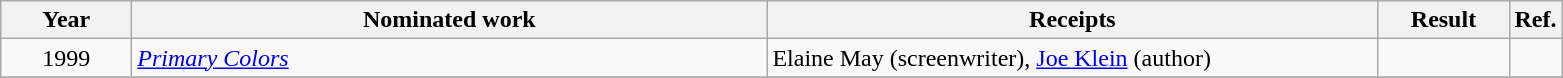<table class=wikitable>
<tr>
<th scope="col" style="width:5em;">Year</th>
<th scope="col" style="width:26em;">Nominated work</th>
<th scope="col" style="width:25em;">Receipts</th>
<th scope="col" style="width:5em;">Result</th>
<th>Ref.</th>
</tr>
<tr>
<td style="text-align:center;">1999</td>
<td><em><a href='#'>Primary Colors</a></em> </td>
<td>Elaine May (screenwriter), <a href='#'>Joe Klein</a> (author)</td>
<td></td>
<td align="center"></td>
</tr>
<tr>
</tr>
</table>
